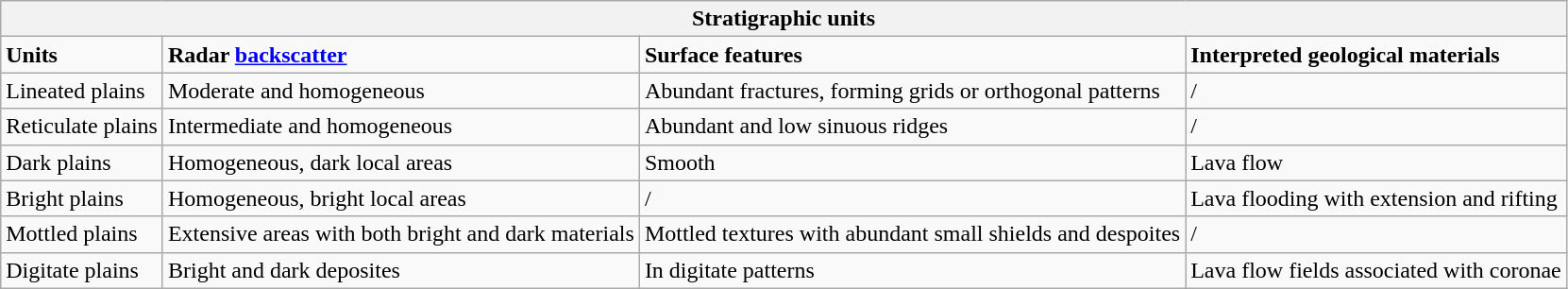<table class="wikitable">
<tr>
<th colspan="4"><strong>Stratigraphic units</strong></th>
</tr>
<tr>
<td><strong>Units</strong></td>
<td><strong>Radar <a href='#'>backscatter</a></strong></td>
<td><strong>Surface features</strong></td>
<td><strong>Interpreted geological materials</strong></td>
</tr>
<tr>
<td>Lineated plains</td>
<td>Moderate and homogeneous</td>
<td>Abundant fractures, forming grids or orthogonal patterns</td>
<td>/</td>
</tr>
<tr>
<td>Reticulate plains</td>
<td>Intermediate and homogeneous</td>
<td>Abundant and low sinuous ridges</td>
<td>/</td>
</tr>
<tr>
<td>Dark plains</td>
<td>Homogeneous, dark local areas</td>
<td>Smooth</td>
<td>Lava flow</td>
</tr>
<tr>
<td>Bright plains</td>
<td>Homogeneous, bright local areas</td>
<td>/</td>
<td>Lava flooding with extension and rifting</td>
</tr>
<tr>
<td>Mottled plains</td>
<td>Extensive areas with both bright and dark materials</td>
<td>Mottled textures with abundant small shields and despoites</td>
<td>/</td>
</tr>
<tr>
<td>Digitate plains</td>
<td>Bright and dark deposites</td>
<td>In digitate patterns</td>
<td>Lava flow fields associated with coronae</td>
</tr>
</table>
